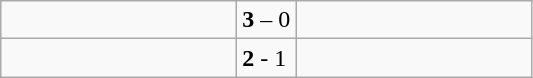<table class="wikitable">
<tr>
<td width=150></td>
<td><strong>3</strong> – 0</td>
<td width=150></td>
</tr>
<tr>
<td></td>
<td><strong>2</strong> - 1</td>
<td></td>
</tr>
</table>
